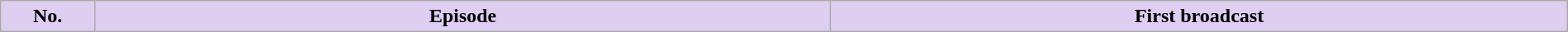<table class="wikitable plainrowheaders" style="width:100%; margin:auto; background:#fff;">
<tr>
<th style="background: #ddcef2; width: 6%;">No.</th>
<th style="background: #ddcef2; width: 47%;">Episode</th>
<th style="background: #ddcef2; width: 47%;">First broadcast<br>



</th>
</tr>
</table>
